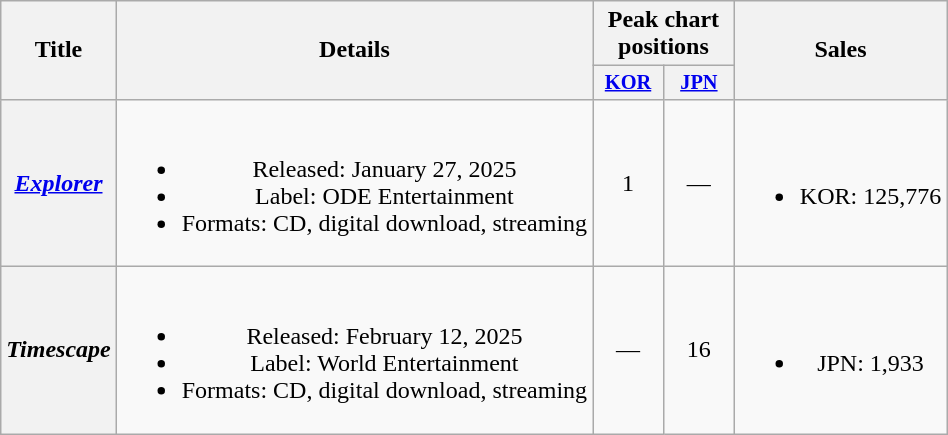<table class="wikitable plainrowheaders" style="text-align:center">
<tr>
<th scope="col" rowspan="2">Title</th>
<th scope="col" rowspan="2">Details</th>
<th scope="col" colspan="2">Peak chart positions</th>
<th scope="col" rowspan="2">Sales</th>
</tr>
<tr>
<th scope="col" style="width:3em;font-size:85%;"><a href='#'>KOR</a><br></th>
<th scope="col" style="width:3em;font-size:85%;"><a href='#'>JPN</a><br></th>
</tr>
<tr>
<th scope="row"><em><a href='#'>Explorer</a></em></th>
<td><br><ul><li>Released: January 27, 2025</li><li>Label: ODE Entertainment</li><li>Formats: CD, digital download, streaming</li></ul></td>
<td>1</td>
<td>—</td>
<td><br><ul><li>KOR: 125,776</li></ul></td>
</tr>
<tr>
<th scope="row"><em>Timescape</em></th>
<td><br><ul><li>Released: February 12, 2025</li><li>Label: World Entertainment</li><li>Formats: CD, digital download, streaming</li></ul></td>
<td>—</td>
<td>16</td>
<td><br><ul><li>JPN: 1,933</li></ul></td>
</tr>
</table>
